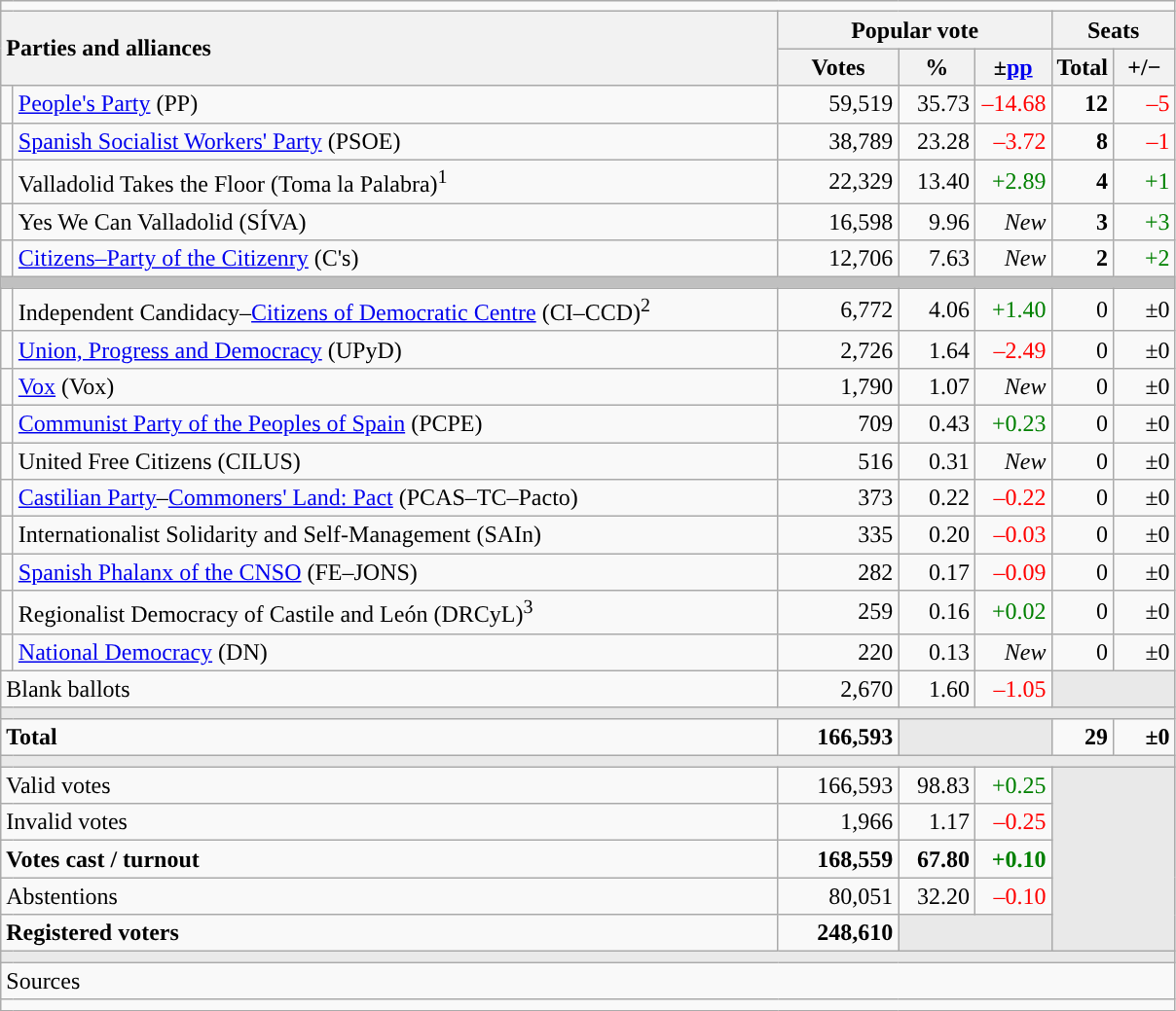<table class="wikitable" style="text-align:right;">
<tr>
<td colspan="7"></td>
</tr>
<tr>
<th style="text-align:left;" rowspan="2" colspan="2" width="525">Parties and alliances</th>
<th colspan="3">Popular vote</th>
<th colspan="2">Seats</th>
</tr>
<tr>
<th width="75">Votes</th>
<th width="45">%</th>
<th width="45">±<a href='#'>pp</a></th>
<th width="35">Total</th>
<th width="35">+/−</th>
</tr>
<tr>
<td width="1" style="color:inherit;background:"></td>
<td align="left"><a href='#'>People's Party</a> (PP)</td>
<td>59,519</td>
<td>35.73</td>
<td style="color:red;">–14.68</td>
<td><strong>12</strong></td>
<td style="color:red;">–5</td>
</tr>
<tr>
<td style="color:inherit;background:"></td>
<td align="left"><a href='#'>Spanish Socialist Workers' Party</a> (PSOE)</td>
<td>38,789</td>
<td>23.28</td>
<td style="color:red;">–3.72</td>
<td><strong>8</strong></td>
<td style="color:red;">–1</td>
</tr>
<tr>
<td style="color:inherit;background:"></td>
<td align="left">Valladolid Takes the Floor (Toma la Palabra)<sup>1</sup></td>
<td>22,329</td>
<td>13.40</td>
<td style="color:green;">+2.89</td>
<td><strong>4</strong></td>
<td style="color:green;">+1</td>
</tr>
<tr>
<td style="color:inherit;background:"></td>
<td align="left">Yes We Can Valladolid (SÍVA)</td>
<td>16,598</td>
<td>9.96</td>
<td><em>New</em></td>
<td><strong>3</strong></td>
<td style="color:green;">+3</td>
</tr>
<tr>
<td style="color:inherit;background:"></td>
<td align="left"><a href='#'>Citizens–Party of the Citizenry</a> (C's)</td>
<td>12,706</td>
<td>7.63</td>
<td><em>New</em></td>
<td><strong>2</strong></td>
<td style="color:green;">+2</td>
</tr>
<tr>
<td colspan="7" bgcolor="#C0C0C0"></td>
</tr>
<tr>
<td style="color:inherit;background:"></td>
<td align="left">Independent Candidacy–<a href='#'>Citizens of Democratic Centre</a> (CI–CCD)<sup>2</sup></td>
<td>6,772</td>
<td>4.06</td>
<td style="color:green;">+1.40</td>
<td>0</td>
<td>±0</td>
</tr>
<tr>
<td style="color:inherit;background:"></td>
<td align="left"><a href='#'>Union, Progress and Democracy</a> (UPyD)</td>
<td>2,726</td>
<td>1.64</td>
<td style="color:red;">–2.49</td>
<td>0</td>
<td>±0</td>
</tr>
<tr>
<td style="color:inherit;background:"></td>
<td align="left"><a href='#'>Vox</a> (Vox)</td>
<td>1,790</td>
<td>1.07</td>
<td><em>New</em></td>
<td>0</td>
<td>±0</td>
</tr>
<tr>
<td style="color:inherit;background:"></td>
<td align="left"><a href='#'>Communist Party of the Peoples of Spain</a> (PCPE)</td>
<td>709</td>
<td>0.43</td>
<td style="color:green;">+0.23</td>
<td>0</td>
<td>±0</td>
</tr>
<tr>
<td style="color:inherit;background:"></td>
<td align="left">United Free Citizens (CILUS)</td>
<td>516</td>
<td>0.31</td>
<td><em>New</em></td>
<td>0</td>
<td>±0</td>
</tr>
<tr>
<td style="color:inherit;background:"></td>
<td align="left"><a href='#'>Castilian Party</a>–<a href='#'>Commoners' Land: Pact</a> (PCAS–TC–Pacto)</td>
<td>373</td>
<td>0.22</td>
<td style="color:red;">–0.22</td>
<td>0</td>
<td>±0</td>
</tr>
<tr>
<td style="color:inherit;background:"></td>
<td align="left">Internationalist Solidarity and Self-Management (SAIn)</td>
<td>335</td>
<td>0.20</td>
<td style="color:red;">–0.03</td>
<td>0</td>
<td>±0</td>
</tr>
<tr>
<td style="color:inherit;background:"></td>
<td align="left"><a href='#'>Spanish Phalanx of the CNSO</a> (FE–JONS)</td>
<td>282</td>
<td>0.17</td>
<td style="color:red;">–0.09</td>
<td>0</td>
<td>±0</td>
</tr>
<tr>
<td style="color:inherit;background:"></td>
<td align="left">Regionalist Democracy of Castile and León (DRCyL)<sup>3</sup></td>
<td>259</td>
<td>0.16</td>
<td style="color:green;">+0.02</td>
<td>0</td>
<td>±0</td>
</tr>
<tr>
<td style="color:inherit;background:"></td>
<td align="left"><a href='#'>National Democracy</a> (DN)</td>
<td>220</td>
<td>0.13</td>
<td><em>New</em></td>
<td>0</td>
<td>±0</td>
</tr>
<tr>
<td align="left" colspan="2">Blank ballots</td>
<td>2,670</td>
<td>1.60</td>
<td style="color:red;">–1.05</td>
<td bgcolor="#E9E9E9" colspan="2"></td>
</tr>
<tr>
<td colspan="7" bgcolor="#E9E9E9"></td>
</tr>
<tr style="font-weight:bold;">
<td align="left" colspan="2">Total</td>
<td>166,593</td>
<td bgcolor="#E9E9E9" colspan="2"></td>
<td>29</td>
<td>±0</td>
</tr>
<tr>
<td colspan="7" bgcolor="#E9E9E9"></td>
</tr>
<tr>
<td align="left" colspan="2">Valid votes</td>
<td>166,593</td>
<td>98.83</td>
<td style="color:green;">+0.25</td>
<td bgcolor="#E9E9E9" colspan="2" rowspan="5"></td>
</tr>
<tr>
<td align="left" colspan="2">Invalid votes</td>
<td>1,966</td>
<td>1.17</td>
<td style="color:red;">–0.25</td>
</tr>
<tr style="font-weight:bold;">
<td align="left" colspan="2">Votes cast / turnout</td>
<td>168,559</td>
<td>67.80</td>
<td style="color:green;">+0.10</td>
</tr>
<tr>
<td align="left" colspan="2">Abstentions</td>
<td>80,051</td>
<td>32.20</td>
<td style="color:red;">–0.10</td>
</tr>
<tr style="font-weight:bold;">
<td align="left" colspan="2">Registered voters</td>
<td>248,610</td>
<td bgcolor="#E9E9E9" colspan="2"></td>
</tr>
<tr>
<td colspan="7" bgcolor="#E9E9E9"></td>
</tr>
<tr>
<td align="left" colspan="7">Sources</td>
</tr>
<tr>
<td colspan="7" style="text-align:left; max-width:790px;"></td>
</tr>
</table>
